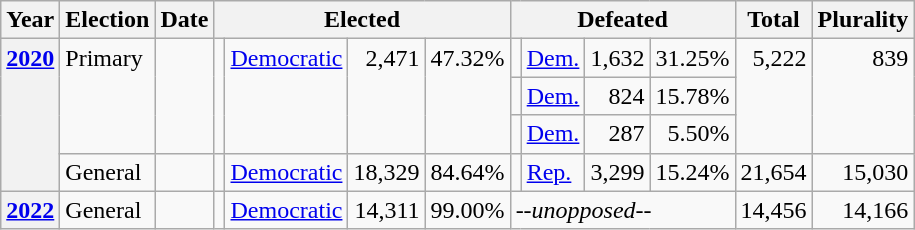<table class=wikitable>
<tr>
<th>Year</th>
<th>Election</th>
<th>Date</th>
<th ! colspan="4">Elected</th>
<th ! colspan="4">Defeated</th>
<th>Total</th>
<th>Plurality</th>
</tr>
<tr>
<th rowspan="4" valign="top"><a href='#'>2020</a></th>
<td rowspan="3" valign="top">Primary</td>
<td rowspan="3" valign="top"></td>
<td rowspan="3" valign="top"></td>
<td rowspan="3" valign="top" ><a href='#'>Democratic</a></td>
<td rowspan="3" valign="top" align="right">2,471</td>
<td rowspan="3" valign="top" align="right">47.32%</td>
<td valign="top"></td>
<td valign="top" ><a href='#'>Dem.</a></td>
<td valign="top" align="right">1,632</td>
<td valign="top" align="right">31.25%</td>
<td rowspan="3" valign="top" align="right">5,222</td>
<td rowspan="3" valign="top" align="right">839</td>
</tr>
<tr>
<td valign="top"></td>
<td valign="top" ><a href='#'>Dem.</a></td>
<td valign="top" align="right">824</td>
<td valign="top" align="right">15.78%</td>
</tr>
<tr>
<td valign="top"></td>
<td valign="top" ><a href='#'>Dem.</a></td>
<td valign="top" align="right">287</td>
<td valign="top" align="right">5.50%</td>
</tr>
<tr>
<td valign="top">General</td>
<td valign="top"></td>
<td valign="top"></td>
<td valign="top" ><a href='#'>Democratic</a></td>
<td valign="top" align="right">18,329</td>
<td valign="top" align="right">84.64%</td>
<td valign="top"></td>
<td valign="top" ><a href='#'>Rep.</a></td>
<td valign="top" align="right">3,299</td>
<td valign="top" align="right">15.24%</td>
<td valign="top" align="right">21,654</td>
<td valign="top" align="right">15,030</td>
</tr>
<tr>
<th valign="top"><a href='#'>2022</a></th>
<td valign="top">General</td>
<td valign="top"></td>
<td valign="top"></td>
<td valign="top" ><a href='#'>Democratic</a></td>
<td valign="top" align="right">14,311</td>
<td valign="top" align="right">99.00%</td>
<td valign="top" colspan="4"><em>--unopposed--</em></td>
<td valign="top" align="right">14,456</td>
<td valign="top" align="right">14,166</td>
</tr>
</table>
